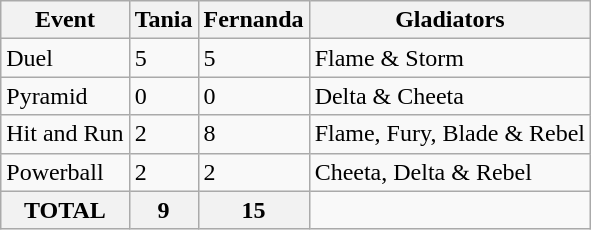<table class="wikitable">
<tr>
<th>Event</th>
<th>Tania</th>
<th>Fernanda</th>
<th>Gladiators</th>
</tr>
<tr>
<td>Duel</td>
<td>5</td>
<td>5</td>
<td>Flame & Storm</td>
</tr>
<tr>
<td>Pyramid</td>
<td>0</td>
<td>0</td>
<td>Delta & Cheeta</td>
</tr>
<tr>
<td>Hit and Run</td>
<td>2</td>
<td>8</td>
<td>Flame, Fury, Blade & Rebel</td>
</tr>
<tr>
<td>Powerball</td>
<td>2</td>
<td>2</td>
<td>Cheeta, Delta & Rebel</td>
</tr>
<tr>
<th>TOTAL</th>
<th>9</th>
<th>15</th>
</tr>
</table>
